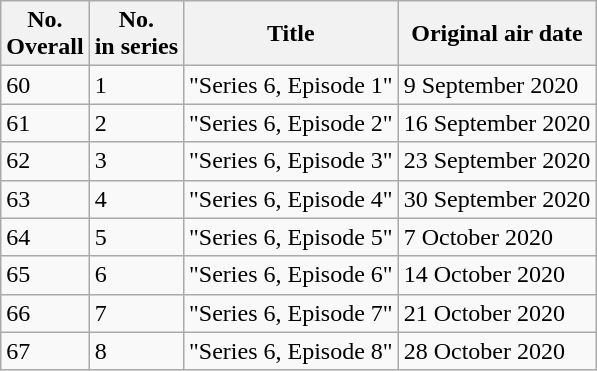<table class="wikitable">
<tr>
<th>No.<br>Overall</th>
<th>No.<br>in series</th>
<th>Title</th>
<th>Original air date</th>
</tr>
<tr>
<td>60</td>
<td>1</td>
<td>"Series 6, Episode 1"</td>
<td>9 September 2020</td>
</tr>
<tr>
<td>61</td>
<td>2</td>
<td>"Series 6, Episode 2"</td>
<td>16 September 2020</td>
</tr>
<tr>
<td>62</td>
<td>3</td>
<td>"Series 6, Episode 3"</td>
<td>23 September 2020</td>
</tr>
<tr>
<td>63</td>
<td>4</td>
<td>"Series 6, Episode 4"</td>
<td>30 September 2020</td>
</tr>
<tr>
<td>64</td>
<td>5</td>
<td>"Series 6, Episode 5"</td>
<td>7 October 2020</td>
</tr>
<tr>
<td>65</td>
<td>6</td>
<td>"Series 6, Episode 6"</td>
<td>14 October 2020</td>
</tr>
<tr>
<td>66</td>
<td>7</td>
<td>"Series 6, Episode 7"</td>
<td>21 October 2020</td>
</tr>
<tr>
<td>67</td>
<td>8</td>
<td>"Series 6, Episode 8"</td>
<td>28 October 2020</td>
</tr>
</table>
